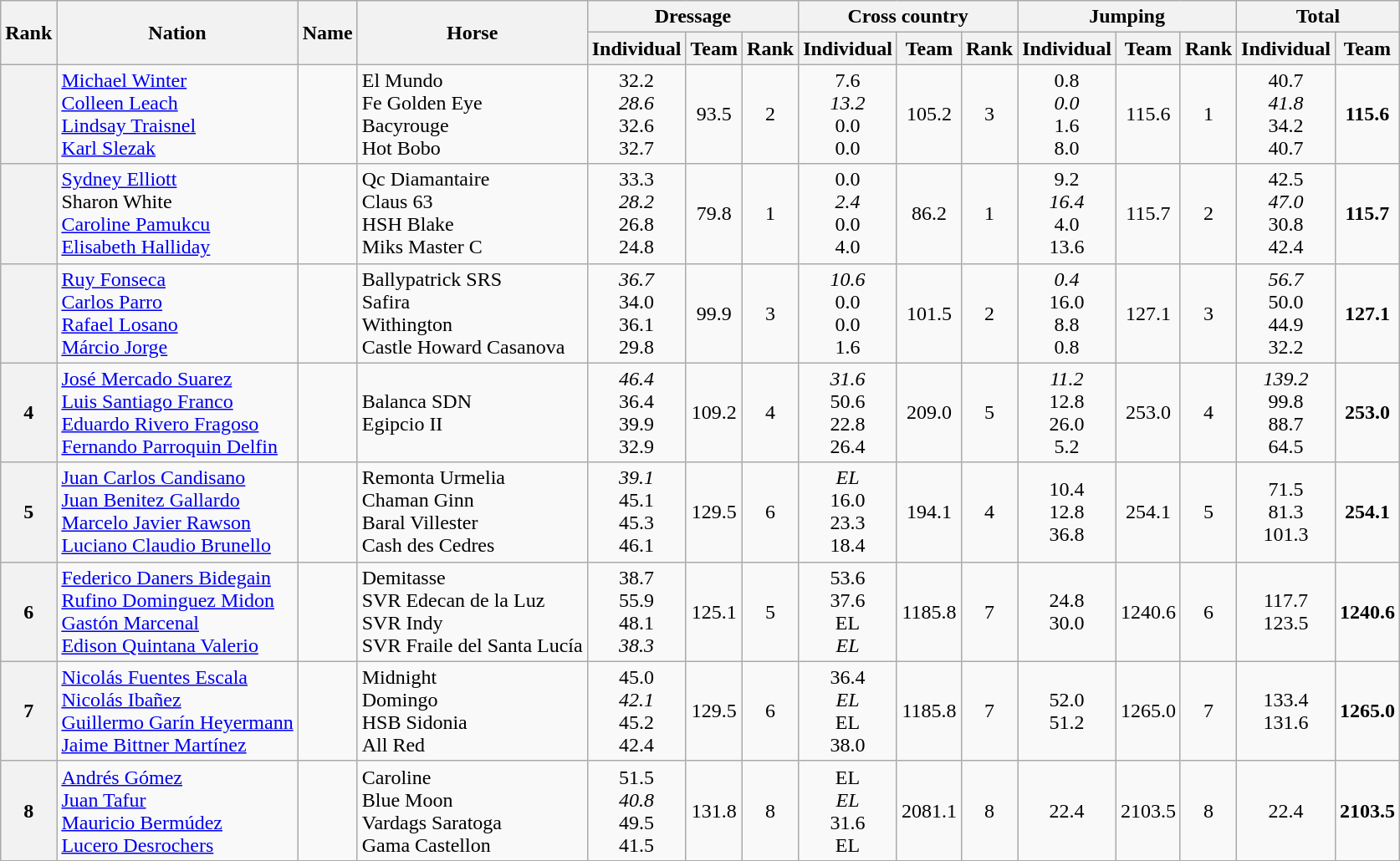<table class="wikitable" style="text-align:center" style="font-size:95%">
<tr>
<th rowspan="2">Rank</th>
<th rowspan="2">Nation</th>
<th rowspan="2">Name</th>
<th rowspan="2">Horse</th>
<th colspan="3">Dressage</th>
<th colspan="3">Cross country</th>
<th colspan="3">Jumping</th>
<th colspan="2">Total</th>
</tr>
<tr>
<th>Individual</th>
<th>Team</th>
<th>Rank</th>
<th>Individual</th>
<th>Team</th>
<th>Rank</th>
<th>Individual</th>
<th>Team</th>
<th>Rank</th>
<th>Individual</th>
<th>Team</th>
</tr>
<tr>
<th></th>
<td align=left><a href='#'>Michael Winter</a><br><a href='#'>Colleen Leach</a><br><a href='#'>Lindsay Traisnel</a><br><a href='#'>Karl Slezak</a></td>
<td align=left></td>
<td align=left>El Mundo<br>Fe Golden Eye<br>Bacyrouge<br>Hot Bobo</td>
<td>32.2<br><em>28.6</em><br>32.6<br>32.7</td>
<td>93.5</td>
<td>2</td>
<td>7.6<br><em>13.2</em><br>0.0<br>0.0</td>
<td>105.2</td>
<td>3</td>
<td>0.8<br><em>0.0</em><br>1.6<br>8.0</td>
<td>115.6</td>
<td>1</td>
<td>40.7<br><em>41.8</em><br>34.2<br>40.7</td>
<td><strong>115.6</strong></td>
</tr>
<tr>
<th></th>
<td align=left><a href='#'>Sydney Elliott</a><br>Sharon White<br><a href='#'>Caroline Pamukcu</a><br><a href='#'>Elisabeth Halliday</a></td>
<td align=left></td>
<td align=left>Qc Diamantaire<br>Claus 63<br>HSH Blake<br>Miks Master C</td>
<td>33.3<br><em>28.2</em><br>26.8<br>24.8</td>
<td>79.8</td>
<td>1</td>
<td>0.0<br><em>2.4</em><br>0.0<br>4.0</td>
<td>86.2</td>
<td>1</td>
<td>9.2<br><em>16.4</em><br>4.0<br>13.6</td>
<td>115.7</td>
<td>2</td>
<td>42.5<br><em>47.0</em><br>30.8<br>42.4</td>
<td><strong>115.7</strong></td>
</tr>
<tr>
<th></th>
<td align=left><a href='#'>Ruy Fonseca</a><br><a href='#'>Carlos Parro</a><br><a href='#'>Rafael Losano</a><br><a href='#'>Márcio Jorge</a></td>
<td align=left></td>
<td align=left>Ballypatrick SRS<br>Safira<br>Withington<br>Castle Howard Casanova</td>
<td><em>36.7</em><br>34.0<br>36.1<br>29.8</td>
<td>99.9</td>
<td>3</td>
<td><em>10.6</em><br>0.0<br>0.0<br>1.6</td>
<td>101.5</td>
<td>2</td>
<td><em>0.4</em><br>16.0<br>8.8<br>0.8</td>
<td>127.1</td>
<td>3</td>
<td><em>56.7</em><br>50.0<br>44.9<br>32.2</td>
<td><strong>127.1</strong></td>
</tr>
<tr>
<th>4</th>
<td align=left><a href='#'>José Mercado Suarez</a><br><a href='#'>Luis Santiago Franco</a><br><a href='#'>Eduardo Rivero Fragoso</a><br><a href='#'>Fernando Parroquin Delfin</a></td>
<td align=left></td>
<td align=left>Balanca SDN<br>Egipcio II</td>
<td><em>46.4</em><br>36.4<br>39.9<br>32.9</td>
<td>109.2</td>
<td>4</td>
<td><em>31.6</em><br>50.6<br>22.8<br>26.4</td>
<td>209.0</td>
<td>5</td>
<td><em>11.2</em><br>12.8<br>26.0<br>5.2</td>
<td>253.0</td>
<td>4</td>
<td><em>139.2</em><br>99.8<br>88.7<br>64.5</td>
<td><strong>253.0</strong></td>
</tr>
<tr>
<th>5</th>
<td align=left><a href='#'>Juan Carlos Candisano</a><br><a href='#'>Juan Benitez Gallardo</a><br><a href='#'>Marcelo Javier Rawson</a><br><a href='#'>Luciano Claudio Brunello</a></td>
<td align=left></td>
<td align=left>Remonta Urmelia<br>Chaman Ginn<br>Baral Villester<br>Cash des Cedres</td>
<td><em>39.1</em><br>45.1<br>45.3<br>46.1</td>
<td>129.5</td>
<td>6</td>
<td><em>EL</em><br>16.0<br>23.3<br>18.4</td>
<td>194.1</td>
<td>4</td>
<td>10.4<br>12.8<br>36.8</td>
<td>254.1</td>
<td>5</td>
<td>71.5<br>81.3<br>101.3</td>
<td><strong>254.1</strong></td>
</tr>
<tr>
<th>6</th>
<td align=left><a href='#'>Federico Daners Bidegain</a><br><a href='#'>Rufino Dominguez Midon</a><br><a href='#'>Gastón Marcenal</a><br><a href='#'>Edison Quintana Valerio</a></td>
<td align=left></td>
<td align=left>Demitasse<br>SVR Edecan de la Luz<br>SVR Indy<br>SVR Fraile del Santa Lucía</td>
<td>38.7<br>55.9<br>48.1<br><em>38.3</em></td>
<td>125.1</td>
<td>5</td>
<td>53.6<br>37.6<br>EL<br><em>EL</em></td>
<td>1185.8</td>
<td>7</td>
<td>24.8<br>30.0</td>
<td>1240.6</td>
<td>6</td>
<td>117.7<br>123.5</td>
<td><strong>1240.6</strong></td>
</tr>
<tr>
<th>7</th>
<td align=left><a href='#'>Nicolás Fuentes Escala</a><br><a href='#'>Nicolás Ibañez</a><br><a href='#'>Guillermo Garín Heyermann</a><br><a href='#'>Jaime Bittner Martínez</a></td>
<td align=left></td>
<td align=left>Midnight<br>Domingo<br>HSB Sidonia<br>All Red</td>
<td>45.0<br><em>42.1</em><br>45.2<br>42.4</td>
<td>129.5</td>
<td>6</td>
<td>36.4<br><em>EL</em><br>EL<br>38.0</td>
<td>1185.8</td>
<td>7</td>
<td>52.0<br>51.2</td>
<td>1265.0</td>
<td>7</td>
<td>133.4<br>131.6</td>
<td><strong>1265.0</strong></td>
</tr>
<tr>
<th>8</th>
<td align=left><a href='#'>Andrés Gómez</a><br><a href='#'>Juan Tafur</a><br><a href='#'>Mauricio Bermúdez</a><br><a href='#'>Lucero Desrochers</a></td>
<td align=left></td>
<td align=left>Caroline<br>Blue Moon<br>Vardags Saratoga<br>Gama Castellon</td>
<td>51.5<br><em>40.8</em><br>49.5<br>41.5</td>
<td>131.8</td>
<td>8</td>
<td>EL<br><em>EL</em><br>31.6<br>EL</td>
<td>2081.1</td>
<td>8</td>
<td>22.4</td>
<td>2103.5</td>
<td>8</td>
<td>22.4</td>
<td><strong>2103.5</strong></td>
</tr>
<tr>
</tr>
</table>
